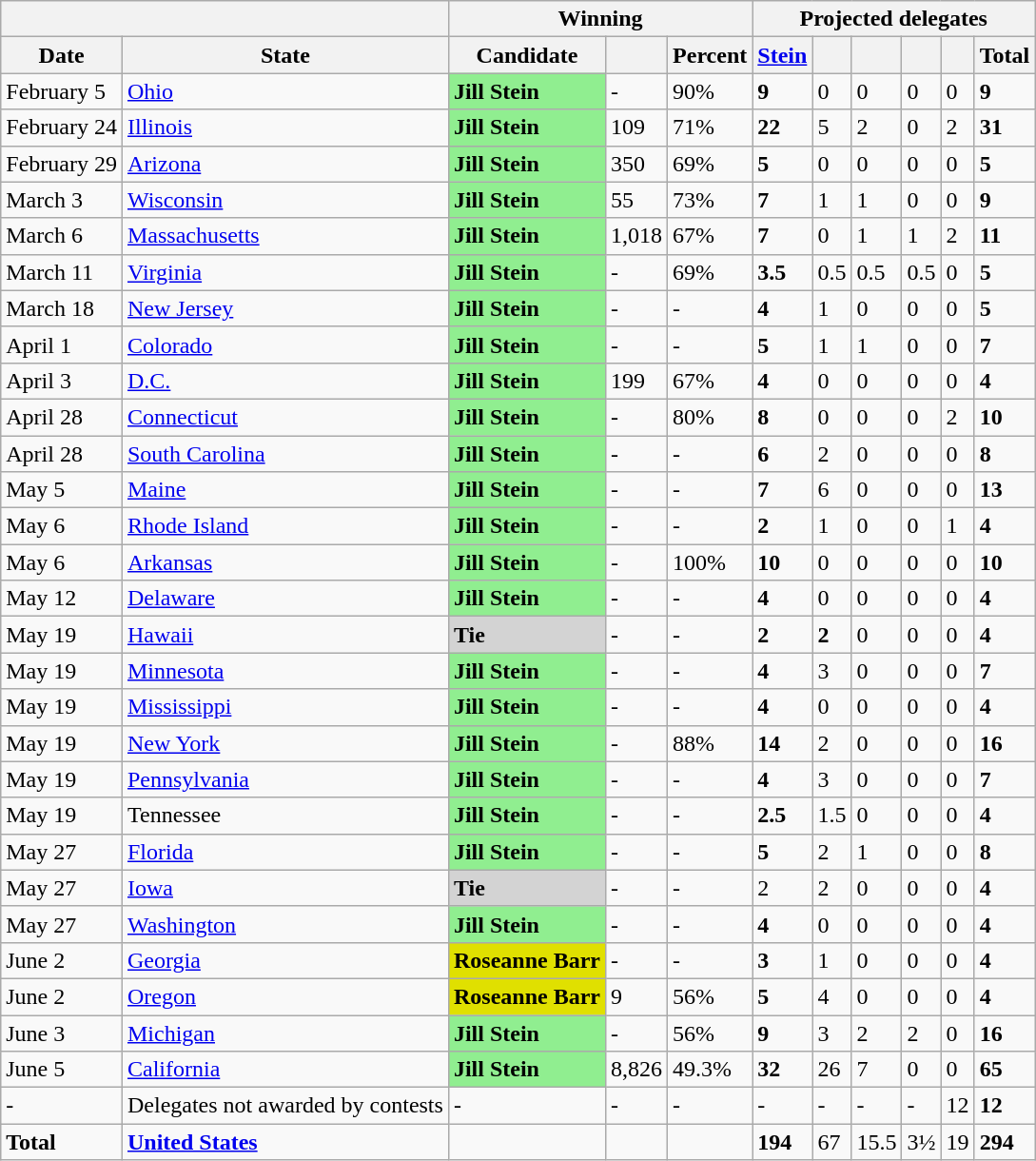<table class="wikitable">
<tr>
<th colspan="2"></th>
<th colspan="3">Winning</th>
<th colspan="6">Projected delegates</th>
</tr>
<tr>
<th>Date</th>
<th>State</th>
<th>Candidate</th>
<th></th>
<th>Percent</th>
<th><a href='#'>Stein</a></th>
<th></th>
<th></th>
<th></th>
<th></th>
<th>Total</th>
</tr>
<tr>
<td>February 5</td>
<td><a href='#'>Ohio</a></td>
<td style= "background:lightgreen;"><strong>Jill Stein</strong></td>
<td>-</td>
<td>90%</td>
<td><strong>9</strong></td>
<td>0</td>
<td>0</td>
<td>0</td>
<td>0</td>
<td><strong>9</strong></td>
</tr>
<tr>
<td>February 24</td>
<td><a href='#'>Illinois</a></td>
<td style= "background:lightgreen;"><strong>Jill Stein</strong></td>
<td>109</td>
<td>71%</td>
<td><strong>22</strong></td>
<td>5</td>
<td>2</td>
<td>0</td>
<td>2</td>
<td><strong>31</strong></td>
</tr>
<tr>
<td>February 29</td>
<td><a href='#'>Arizona</a></td>
<td style= "background:lightgreen;"><strong>Jill Stein</strong></td>
<td>350</td>
<td>69%</td>
<td><strong>5</strong></td>
<td>0</td>
<td>0</td>
<td>0</td>
<td>0</td>
<td><strong>5</strong></td>
</tr>
<tr>
<td>March 3</td>
<td><a href='#'>Wisconsin</a></td>
<td style= "background:lightgreen;"><strong>Jill Stein</strong></td>
<td>55</td>
<td>73%</td>
<td><strong>7</strong></td>
<td>1</td>
<td>1</td>
<td>0</td>
<td>0</td>
<td><strong>9</strong></td>
</tr>
<tr>
<td>March 6</td>
<td><a href='#'>Massachusetts</a></td>
<td style= "background:lightgreen;"><strong>Jill Stein</strong></td>
<td>1,018</td>
<td>67%</td>
<td><strong>7</strong></td>
<td>0</td>
<td>1</td>
<td>1</td>
<td>2</td>
<td><strong>11</strong></td>
</tr>
<tr>
<td>March 11</td>
<td><a href='#'>Virginia</a></td>
<td style= "background:lightgreen;"><strong>Jill Stein</strong></td>
<td>-</td>
<td>69%</td>
<td><strong>3.5</strong></td>
<td>0.5</td>
<td>0.5</td>
<td>0.5</td>
<td>0</td>
<td><strong>5</strong></td>
</tr>
<tr>
<td>March 18</td>
<td><a href='#'>New Jersey</a></td>
<td style= "background:lightgreen;"><strong>Jill Stein</strong></td>
<td>-</td>
<td>-</td>
<td><strong>4</strong></td>
<td>1</td>
<td>0</td>
<td>0</td>
<td>0</td>
<td><strong>5</strong></td>
</tr>
<tr>
<td>April 1</td>
<td><a href='#'>Colorado</a></td>
<td style= "background:lightgreen;"><strong>Jill Stein</strong></td>
<td>-</td>
<td>-</td>
<td><strong>5</strong></td>
<td>1</td>
<td>1</td>
<td>0</td>
<td>0</td>
<td><strong>7</strong></td>
</tr>
<tr>
<td>April 3</td>
<td><a href='#'>D.C.</a></td>
<td style= "background:lightgreen;"><strong>Jill Stein</strong></td>
<td>199</td>
<td>67%</td>
<td><strong>4</strong></td>
<td>0</td>
<td>0</td>
<td>0</td>
<td>0</td>
<td><strong>4</strong></td>
</tr>
<tr>
<td>April 28</td>
<td><a href='#'>Connecticut</a></td>
<td style= "background:lightgreen;"><strong>Jill Stein</strong></td>
<td>-</td>
<td>80%</td>
<td><strong>8</strong></td>
<td>0</td>
<td>0</td>
<td>0</td>
<td>2</td>
<td><strong>10</strong></td>
</tr>
<tr>
<td>April 28</td>
<td><a href='#'>South Carolina</a></td>
<td style= "background:lightgreen;"><strong>Jill Stein</strong></td>
<td>-</td>
<td>-</td>
<td><strong>6</strong></td>
<td>2</td>
<td>0</td>
<td>0</td>
<td>0</td>
<td><strong>8</strong></td>
</tr>
<tr>
<td>May 5</td>
<td><a href='#'>Maine</a></td>
<td style= "background:lightgreen;"><strong>Jill Stein</strong></td>
<td>-</td>
<td>-</td>
<td><strong>7</strong></td>
<td>6</td>
<td>0</td>
<td>0</td>
<td>0</td>
<td><strong>13</strong></td>
</tr>
<tr>
<td>May 6</td>
<td><a href='#'>Rhode Island</a></td>
<td style= "background:lightgreen;"><strong>Jill Stein</strong></td>
<td>-</td>
<td>-</td>
<td><strong>2</strong></td>
<td>1</td>
<td>0</td>
<td>0</td>
<td>1</td>
<td><strong>4</strong></td>
</tr>
<tr>
<td>May 6</td>
<td><a href='#'>Arkansas</a></td>
<td style= "background:lightgreen;"><strong>Jill Stein</strong></td>
<td>-</td>
<td>100%</td>
<td><strong>10</strong></td>
<td>0</td>
<td>0</td>
<td>0</td>
<td>0</td>
<td><strong>10</strong></td>
</tr>
<tr>
<td>May 12</td>
<td><a href='#'>Delaware</a></td>
<td style= "background:lightgreen;"><strong>Jill Stein</strong></td>
<td>-</td>
<td>-</td>
<td><strong>4</strong></td>
<td>0</td>
<td>0</td>
<td>0</td>
<td>0</td>
<td><strong>4</strong></td>
</tr>
<tr>
<td>May 19</td>
<td><a href='#'>Hawaii</a></td>
<td style= "background:lightgrey;"><strong>Tie</strong></td>
<td>-</td>
<td>-</td>
<td><strong>2</strong></td>
<td><strong>2</strong></td>
<td>0</td>
<td>0</td>
<td>0</td>
<td><strong>4</strong></td>
</tr>
<tr>
<td>May 19</td>
<td><a href='#'>Minnesota</a></td>
<td style= "background:lightgreen;"><strong>Jill Stein</strong></td>
<td>-</td>
<td>-</td>
<td><strong>4</strong></td>
<td>3</td>
<td>0</td>
<td>0</td>
<td>0</td>
<td><strong>7</strong></td>
</tr>
<tr>
<td>May 19</td>
<td><a href='#'>Mississippi</a></td>
<td style= "background:lightgreen;"><strong>Jill Stein</strong></td>
<td>-</td>
<td>-</td>
<td><strong>4</strong></td>
<td>0</td>
<td>0</td>
<td>0</td>
<td>0</td>
<td><strong>4</strong></td>
</tr>
<tr>
<td>May 19</td>
<td><a href='#'>New York</a></td>
<td style= "background:lightgreen;"><strong>Jill Stein</strong></td>
<td>-</td>
<td>88%</td>
<td><strong>14</strong></td>
<td>2</td>
<td>0</td>
<td>0</td>
<td>0</td>
<td><strong>16</strong></td>
</tr>
<tr>
<td>May 19</td>
<td><a href='#'>Pennsylvania</a></td>
<td style= "background:lightgreen;"><strong>Jill Stein</strong></td>
<td>-</td>
<td>-</td>
<td><strong>4</strong></td>
<td>3</td>
<td>0</td>
<td>0</td>
<td>0</td>
<td><strong>7</strong></td>
</tr>
<tr>
<td>May 19</td>
<td>Tennessee</td>
<td style= "background:lightgreen;"><strong>Jill Stein</strong></td>
<td>-</td>
<td>-</td>
<td><strong>2.5</strong></td>
<td>1.5</td>
<td>0</td>
<td>0</td>
<td>0</td>
<td><strong>4</strong></td>
</tr>
<tr>
<td>May 27</td>
<td><a href='#'>Florida</a></td>
<td style= "background:lightgreen;"><strong>Jill Stein</strong></td>
<td>-</td>
<td>-</td>
<td><strong>5</strong></td>
<td>2</td>
<td>1</td>
<td>0</td>
<td>0</td>
<td><strong>8</strong></td>
</tr>
<tr>
<td>May 27</td>
<td><a href='#'>Iowa</a></td>
<td style= "background:lightgrey;"><strong>Tie</strong></td>
<td>-</td>
<td>-</td>
<td>2</td>
<td>2</td>
<td>0</td>
<td>0</td>
<td>0</td>
<td><strong>4</strong></td>
</tr>
<tr>
<td>May 27</td>
<td><a href='#'>Washington</a></td>
<td style= "background:lightgreen;"><strong>Jill Stein</strong></td>
<td>-</td>
<td>-</td>
<td><strong>4</strong></td>
<td>0</td>
<td>0</td>
<td>0</td>
<td>0</td>
<td><strong>4</strong></td>
</tr>
<tr>
<td>June 2</td>
<td><a href='#'>Georgia</a></td>
<td style= "background:#E0E000;"><strong>Roseanne Barr</strong></td>
<td>-</td>
<td>-</td>
<td><strong>3</strong></td>
<td>1</td>
<td>0</td>
<td>0</td>
<td>0</td>
<td><strong>4</strong></td>
</tr>
<tr>
<td>June 2</td>
<td><a href='#'>Oregon</a></td>
<td style= "background:#E0E000;"><strong>Roseanne Barr</strong></td>
<td>9</td>
<td>56%</td>
<td><strong>5</strong></td>
<td>4</td>
<td>0</td>
<td>0</td>
<td>0</td>
<td><strong>4</strong></td>
</tr>
<tr>
<td>June 3</td>
<td><a href='#'>Michigan</a></td>
<td style= "background:lightgreen;"><strong>Jill Stein</strong></td>
<td>-</td>
<td>56%</td>
<td><strong>9</strong></td>
<td>3</td>
<td>2</td>
<td>2</td>
<td>0</td>
<td><strong>16</strong></td>
</tr>
<tr>
<td>June 5</td>
<td><a href='#'>California</a></td>
<td style= "background:lightgreen;"><strong>Jill Stein</strong></td>
<td>8,826</td>
<td>49.3%</td>
<td><strong>32</strong></td>
<td>26</td>
<td>7</td>
<td>0</td>
<td>0</td>
<td><strong>65</strong></td>
</tr>
<tr>
<td>-</td>
<td>Delegates not awarded by contests</td>
<td>-</td>
<td>-</td>
<td>-</td>
<td>-</td>
<td>-</td>
<td>-</td>
<td>-</td>
<td>12</td>
<td><strong>12</strong></td>
</tr>
<tr>
<td><strong>Total</strong></td>
<td><strong><a href='#'>United States</a></strong></td>
<td></td>
<td></td>
<td></td>
<td><strong>194</strong></td>
<td>67</td>
<td>15.5</td>
<td>3½</td>
<td>19</td>
<td><strong>294</strong></td>
</tr>
</table>
